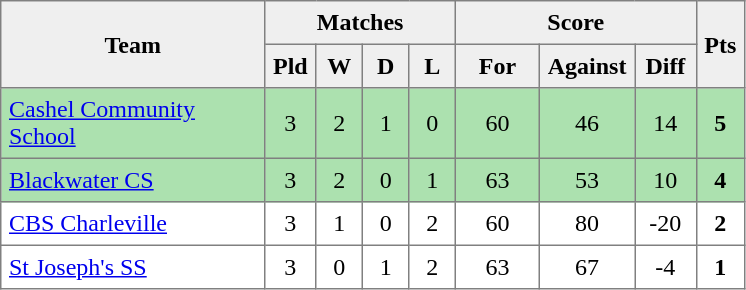<table style=border-collapse:collapse border=1 cellspacing=0 cellpadding=5>
<tr align=center bgcolor=#efefef>
<th rowspan=2 width=165>Team</th>
<th colspan=4>Matches</th>
<th colspan=3>Score</th>
<th rowspan=2width=20>Pts</th>
</tr>
<tr align=center bgcolor=#efefef>
<th width=20>Pld</th>
<th width=20>W</th>
<th width=20>D</th>
<th width=20>L</th>
<th width=45>For</th>
<th width=45>Against</th>
<th width=30>Diff</th>
</tr>
<tr align=center style="background:#ACE1AF;">
<td style="text-align:left;"><a href='#'>Cashel Community School</a></td>
<td>3</td>
<td>2</td>
<td>1</td>
<td>0</td>
<td>60</td>
<td>46</td>
<td>14</td>
<td><strong>5</strong></td>
</tr>
<tr align=center style="background:#ACE1AF;">
<td style="text-align:left;"><a href='#'>Blackwater CS</a></td>
<td>3</td>
<td>2</td>
<td>0</td>
<td>1</td>
<td>63</td>
<td>53</td>
<td>10</td>
<td><strong>4</strong></td>
</tr>
<tr align=center>
<td style="text-align:left;"><a href='#'>CBS Charleville</a></td>
<td>3</td>
<td>1</td>
<td>0</td>
<td>2</td>
<td>60</td>
<td>80</td>
<td>-20</td>
<td><strong>2</strong></td>
</tr>
<tr align=center>
<td style="text-align:left;"><a href='#'>St Joseph's SS</a></td>
<td>3</td>
<td>0</td>
<td>1</td>
<td>2</td>
<td>63</td>
<td>67</td>
<td>-4</td>
<td><strong>1</strong></td>
</tr>
</table>
